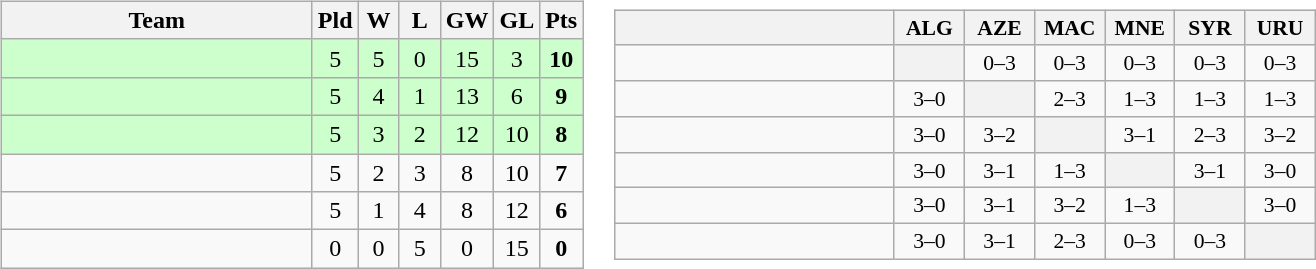<table>
<tr>
<td><br><table class="wikitable" style="text-align:center">
<tr>
<th width=200>Team</th>
<th width=20>Pld</th>
<th width=20>W</th>
<th width=20>L</th>
<th width=20>GW</th>
<th width=20>GL</th>
<th width=20>Pts</th>
</tr>
<tr bgcolor=ccffcc>
<td style="text-align:left;"></td>
<td>5</td>
<td>5</td>
<td>0</td>
<td>15</td>
<td>3</td>
<td><strong>10</strong></td>
</tr>
<tr bgcolor=ccffcc>
<td style="text-align:left;"></td>
<td>5</td>
<td>4</td>
<td>1</td>
<td>13</td>
<td>6</td>
<td><strong>9</strong></td>
</tr>
<tr bgcolor=ccffcc>
<td style="text-align:left;"></td>
<td>5</td>
<td>3</td>
<td>2</td>
<td>12</td>
<td>10</td>
<td><strong>8</strong></td>
</tr>
<tr>
<td style="text-align:left;"></td>
<td>5</td>
<td>2</td>
<td>3</td>
<td>8</td>
<td>10</td>
<td><strong>7</strong></td>
</tr>
<tr>
<td style="text-align:left;"></td>
<td>5</td>
<td>1</td>
<td>4</td>
<td>8</td>
<td>12</td>
<td><strong>6</strong></td>
</tr>
<tr>
<td style="text-align:left;"></td>
<td>0</td>
<td>0</td>
<td>5</td>
<td>0</td>
<td>15</td>
<td><strong>0</strong></td>
</tr>
</table>
</td>
<td><br><table class="wikitable" style="text-align:center; font-size:90%">
<tr>
<th width="180"> </th>
<th width="40">ALG</th>
<th width="40">AZE</th>
<th width="40">MAC</th>
<th width="40">MNE</th>
<th width="40">SYR</th>
<th width="40">URU</th>
</tr>
<tr>
<td style="text-align:left;"></td>
<th></th>
<td>0–3</td>
<td>0–3</td>
<td>0–3</td>
<td>0–3</td>
<td>0–3</td>
</tr>
<tr>
<td style="text-align:left;"></td>
<td>3–0</td>
<th></th>
<td>2–3</td>
<td>1–3</td>
<td>1–3</td>
<td>1–3</td>
</tr>
<tr>
<td style="text-align:left;"></td>
<td>3–0</td>
<td>3–2</td>
<th></th>
<td>3–1</td>
<td>2–3</td>
<td>3–2</td>
</tr>
<tr>
<td style="text-align:left;"></td>
<td>3–0</td>
<td>3–1</td>
<td>1–3</td>
<th></th>
<td>3–1</td>
<td>3–0</td>
</tr>
<tr>
<td style="text-align:left;"></td>
<td>3–0</td>
<td>3–1</td>
<td>3–2</td>
<td>1–3</td>
<th></th>
<td>3–0</td>
</tr>
<tr>
<td style="text-align:left;"></td>
<td>3–0</td>
<td>3–1</td>
<td>2–3</td>
<td>0–3</td>
<td>0–3</td>
<th></th>
</tr>
</table>
</td>
</tr>
</table>
